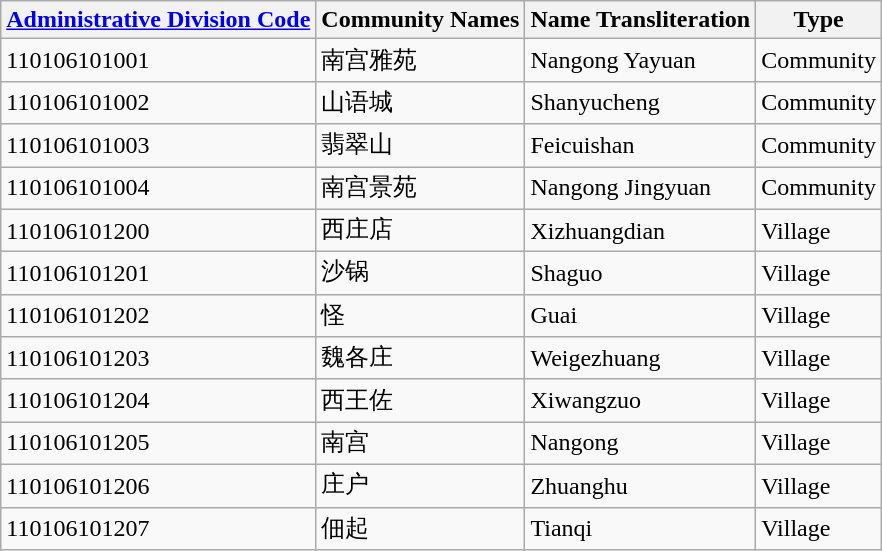<table class="wikitable sortable">
<tr>
<th><a href='#'>Administrative Division Code</a></th>
<th>Community Names</th>
<th>Name Transliteration</th>
<th>Type</th>
</tr>
<tr>
<td>110106101001</td>
<td>南宫雅苑</td>
<td>Nangong Yayuan</td>
<td>Community</td>
</tr>
<tr>
<td>110106101002</td>
<td>山语城</td>
<td>Shanyucheng</td>
<td>Community</td>
</tr>
<tr>
<td>110106101003</td>
<td>翡翠山</td>
<td>Feicuishan</td>
<td>Community</td>
</tr>
<tr>
<td>110106101004</td>
<td>南宫景苑</td>
<td>Nangong Jingyuan</td>
<td>Community</td>
</tr>
<tr>
<td>110106101200</td>
<td>西庄店</td>
<td>Xizhuangdian</td>
<td>Village</td>
</tr>
<tr>
<td>110106101201</td>
<td>沙锅</td>
<td>Shaguo</td>
<td>Village</td>
</tr>
<tr>
<td>110106101202</td>
<td>怪</td>
<td>Guai</td>
<td>Village</td>
</tr>
<tr>
<td>110106101203</td>
<td>魏各庄</td>
<td>Weigezhuang</td>
<td>Village</td>
</tr>
<tr>
<td>110106101204</td>
<td>西王佐</td>
<td>Xiwangzuo</td>
<td>Village</td>
</tr>
<tr>
<td>110106101205</td>
<td>南宫</td>
<td>Nangong</td>
<td>Village</td>
</tr>
<tr>
<td>110106101206</td>
<td>庄户</td>
<td>Zhuanghu</td>
<td>Village</td>
</tr>
<tr>
<td>110106101207</td>
<td>佃起</td>
<td>Tianqi</td>
<td>Village</td>
</tr>
</table>
